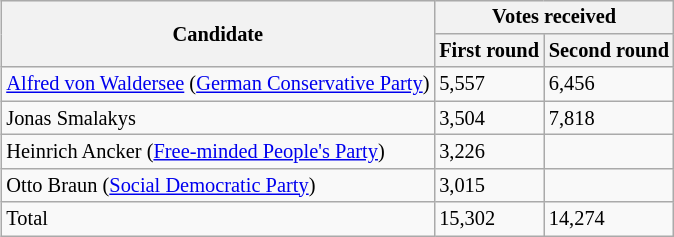<table class=wikitable style="font-size: 85%; float: right;">
<tr>
<th rowspan=2>Candidate</th>
<th colspan=2>Votes received</th>
</tr>
<tr>
<th>First round</th>
<th>Second round</th>
</tr>
<tr>
<td><a href='#'>Alfred von Waldersee</a> (<a href='#'>German Conservative Party</a>)</td>
<td>5,557</td>
<td>6,456</td>
</tr>
<tr>
<td>Jonas Smalakys</td>
<td>3,504</td>
<td>7,818</td>
</tr>
<tr>
<td>Heinrich Ancker (<a href='#'>Free-minded People's Party</a>)</td>
<td>3,226</td>
<td> </td>
</tr>
<tr>
<td>Otto Braun (<a href='#'>Social Democratic Party</a>)</td>
<td>3,015</td>
<td> </td>
</tr>
<tr>
<td>Total</td>
<td>15,302</td>
<td>14,274</td>
</tr>
</table>
